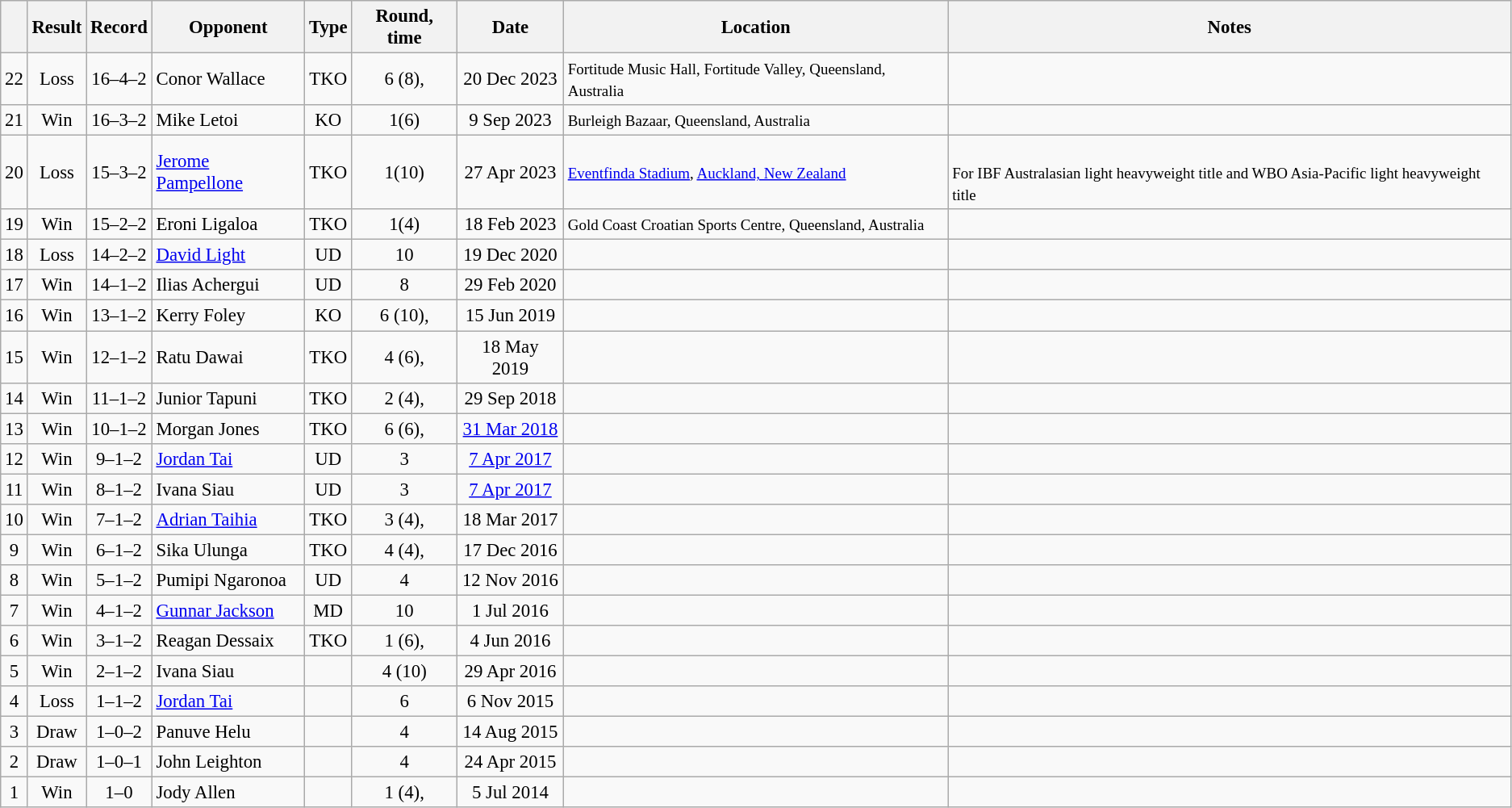<table class="wikitable" style="text-align:center; font-size:95%">
<tr>
<th></th>
<th>Result</th>
<th>Record</th>
<th>Opponent</th>
<th>Type</th>
<th>Round, time</th>
<th>Date</th>
<th>Location</th>
<th>Notes</th>
</tr>
<tr>
<td>22</td>
<td>Loss</td>
<td>16–4–2</td>
<td style="text-align:left;"> Conor Wallace</td>
<td>TKO</td>
<td>6 (8), </td>
<td>20 Dec 2023</td>
<td style="text-align:left;"><small>  Fortitude Music Hall, Fortitude Valley, Queensland, Australia</small></td>
<td style="text-align:left;"></td>
</tr>
<tr>
<td>21</td>
<td>Win</td>
<td>16–3–2</td>
<td style="text-align:left;"> Mike Letoi</td>
<td>KO</td>
<td>1(6)</td>
<td>9 Sep 2023</td>
<td style="text-align:left;"><small> Burleigh Bazaar, Queensland, Australia</small></td>
<td style="text-align:left;"></td>
</tr>
<tr>
<td>20</td>
<td>Loss</td>
<td>15–3–2</td>
<td style="text-align:left;"> <a href='#'>Jerome Pampellone</a></td>
<td>TKO</td>
<td>1(10)</td>
<td>27 Apr 2023</td>
<td style="text-align:left;"><small> <a href='#'>Eventfinda Stadium</a>, <a href='#'>Auckland, New Zealand</a></small></td>
<td style="text-align:left;"><br><small> For  IBF Australasian light heavyweight title and WBO Asia-Pacific light heavyweight title</small></td>
</tr>
<tr>
<td>19</td>
<td>Win</td>
<td>15–2–2</td>
<td style="text-align:left;"> Eroni Ligaloa</td>
<td>TKO</td>
<td>1(4)</td>
<td>18 Feb 2023</td>
<td style="text-align:left;"><small> Gold Coast Croatian Sports Centre, Queensland, Australia</small></td>
<td style="text-align:left;"></td>
</tr>
<tr>
<td>18</td>
<td>Loss</td>
<td>14–2–2</td>
<td style="text-align:left;"> <a href='#'>David Light</a></td>
<td>UD</td>
<td>10</td>
<td>19 Dec 2020</td>
<td style="text-align:left;"> </td>
<td style="text-align:left;"></td>
</tr>
<tr>
<td>17</td>
<td>Win</td>
<td>14–1–2</td>
<td style="text-align:left;"> Ilias Achergui</td>
<td>UD</td>
<td>8</td>
<td>29 Feb 2020</td>
<td style="text-align:left;"> </td>
<td></td>
</tr>
<tr>
<td>16</td>
<td>Win</td>
<td>13–1–2</td>
<td style="text-align:left;"> Kerry Foley</td>
<td>KO</td>
<td>6 (10), </td>
<td>15 Jun 2019</td>
<td style="text-align:left;"> </td>
<td style="text-align:left;"></td>
</tr>
<tr>
<td>15</td>
<td>Win</td>
<td>12–1–2</td>
<td style="text-align:left;"> Ratu Dawai</td>
<td>TKO</td>
<td>4 (6), </td>
<td>18 May 2019</td>
<td style="text-align:left;"> </td>
<td></td>
</tr>
<tr>
<td>14</td>
<td>Win</td>
<td>11–1–2</td>
<td style="text-align:left;"> Junior Tapuni</td>
<td>TKO</td>
<td>2 (4), </td>
<td>29 Sep 2018</td>
<td style="text-align:left;"> </td>
<td></td>
</tr>
<tr>
<td>13</td>
<td>Win</td>
<td>10–1–2</td>
<td style="text-align:left;"> Morgan Jones</td>
<td>TKO</td>
<td>6 (6), </td>
<td><a href='#'>31 Mar 2018</a></td>
<td style="text-align:left;"> </td>
<td></td>
</tr>
<tr>
<td>12</td>
<td>Win</td>
<td>9–1–2</td>
<td style="text-align:left;"> <a href='#'>Jordan Tai</a></td>
<td>UD</td>
<td>3</td>
<td><a href='#'>7 Apr 2017</a></td>
<td style="text-align:left;"> </td>
<td></td>
</tr>
<tr>
<td>11</td>
<td>Win</td>
<td>8–1–2</td>
<td style="text-align:left;"> Ivana Siau</td>
<td>UD</td>
<td>3</td>
<td><a href='#'>7 Apr 2017</a></td>
<td style="text-align:left;"> </td>
<td></td>
</tr>
<tr>
<td>10</td>
<td>Win</td>
<td>7–1–2</td>
<td style="text-align:left;"> <a href='#'>Adrian Taihia</a></td>
<td>TKO</td>
<td>3 (4), </td>
<td>18 Mar 2017</td>
<td style="text-align:left;"> </td>
<td></td>
</tr>
<tr>
<td>9</td>
<td>Win</td>
<td>6–1–2</td>
<td style="text-align:left;"> Sika Ulunga</td>
<td>TKO</td>
<td>4 (4), </td>
<td>17 Dec 2016</td>
<td style="text-align:left;"> </td>
<td></td>
</tr>
<tr>
<td>8</td>
<td>Win</td>
<td>5–1–2</td>
<td style="text-align:left;"> Pumipi Ngaronoa</td>
<td>UD</td>
<td>4</td>
<td>12 Nov 2016</td>
<td style="text-align:left;"> </td>
<td></td>
</tr>
<tr>
<td>7</td>
<td>Win</td>
<td>4–1–2</td>
<td style="text-align:left;"> <a href='#'>Gunnar Jackson</a></td>
<td>MD</td>
<td>10</td>
<td>1 Jul 2016</td>
<td style="text-align:left;"> </td>
<td style="text-align:left;"></td>
</tr>
<tr>
<td>6</td>
<td>Win</td>
<td>3–1–2</td>
<td style="text-align:left;"> Reagan Dessaix</td>
<td>TKO</td>
<td>1 (6), </td>
<td>4 Jun 2016</td>
<td style="text-align:left;"> </td>
<td></td>
</tr>
<tr>
<td>5</td>
<td>Win</td>
<td>2–1–2</td>
<td style="text-align:left;"> Ivana Siau</td>
<td></td>
<td>4 (10)</td>
<td>29 Apr 2016</td>
<td style="text-align:left;"> </td>
<td style="text-align:left;"></td>
</tr>
<tr>
<td>4</td>
<td>Loss</td>
<td>1–1–2</td>
<td style="text-align:left;"> <a href='#'>Jordan Tai</a></td>
<td></td>
<td>6</td>
<td>6 Nov 2015</td>
<td style="text-align:left;"> </td>
<td></td>
</tr>
<tr>
<td>3</td>
<td>Draw</td>
<td>1–0–2</td>
<td style="text-align:left;"> Panuve Helu</td>
<td></td>
<td>4</td>
<td>14 Aug 2015</td>
<td style="text-align:left;"> </td>
<td></td>
</tr>
<tr>
<td>2</td>
<td>Draw</td>
<td>1–0–1</td>
<td style="text-align:left;"> John Leighton</td>
<td></td>
<td>4</td>
<td>24 Apr 2015</td>
<td style="text-align:left;"> </td>
<td></td>
</tr>
<tr>
<td>1</td>
<td>Win</td>
<td>1–0</td>
<td style="text-align:left;"> Jody Allen</td>
<td></td>
<td>1 (4), </td>
<td>5 Jul 2014</td>
<td style="text-align:left;"> </td>
<td></td>
</tr>
</table>
